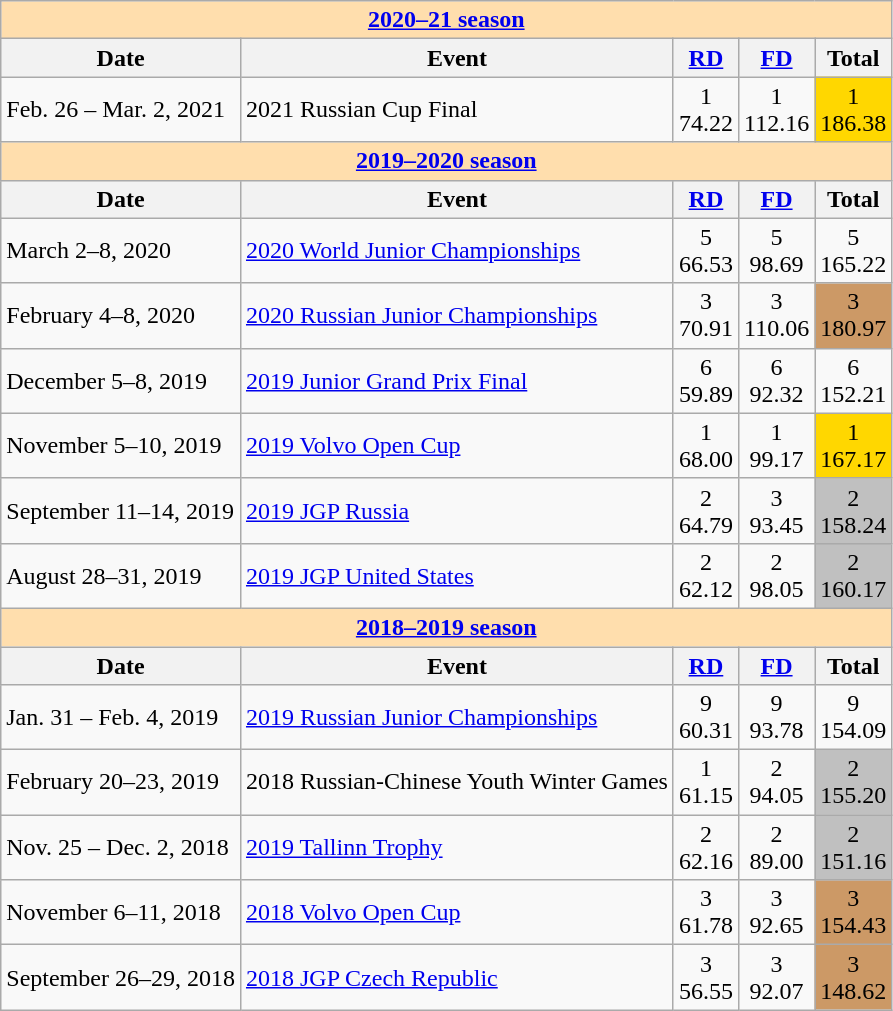<table class="wikitable">
<tr>
<td style="background-color: #ffdead; " colspan=5 align=center><a href='#'><strong>2020–21 season</strong></a></td>
</tr>
<tr>
<th>Date</th>
<th>Event</th>
<th><a href='#'>RD</a></th>
<th><a href='#'>FD</a></th>
<th>Total</th>
</tr>
<tr>
<td>Feb. 26 – Mar. 2, 2021</td>
<td>2021 Russian Cup Final</td>
<td align=center>1 <br> 74.22</td>
<td align=center>1 <br> 112.16</td>
<td align=center bgcolor=gold>1 <br> 186.38</td>
</tr>
<tr>
<td style="background-color: #ffdead; " colspan=5 align=center><a href='#'><strong>2019–2020 season</strong></a></td>
</tr>
<tr>
<th>Date</th>
<th>Event</th>
<th><a href='#'>RD</a></th>
<th><a href='#'>FD</a></th>
<th>Total</th>
</tr>
<tr>
<td>March 2–8, 2020</td>
<td><a href='#'>2020 World Junior Championships</a></td>
<td align=center>5 <br> 66.53</td>
<td align=center>5 <br> 98.69</td>
<td align=center>5 <br> 165.22</td>
</tr>
<tr>
<td>February 4–8, 2020</td>
<td><a href='#'>2020 Russian Junior Championships</a></td>
<td align=center>3 <br> 70.91</td>
<td align=center>3 <br> 110.06</td>
<td align=center bgcolor="#cc9966">3 <br> 180.97</td>
</tr>
<tr>
<td>December 5–8, 2019</td>
<td><a href='#'>2019 Junior Grand Prix Final</a></td>
<td align=center>6 <br> 59.89</td>
<td align=center>6 <br> 92.32</td>
<td align=center>6 <br> 152.21</td>
</tr>
<tr>
<td>November 5–10, 2019</td>
<td><a href='#'>2019 Volvo Open Cup</a></td>
<td align=center>1 <br> 68.00</td>
<td align=center>1 <br> 99.17</td>
<td align=center bgcolor=gold>1 <br> 167.17</td>
</tr>
<tr>
<td>September 11–14, 2019</td>
<td><a href='#'>2019 JGP Russia</a></td>
<td align=center>2 <br> 64.79</td>
<td align=center>3 <br> 93.45</td>
<td align=center bgcolor=silver>2 <br> 158.24</td>
</tr>
<tr>
<td>August 28–31, 2019</td>
<td><a href='#'>2019 JGP United States</a></td>
<td align=center>2 <br> 62.12</td>
<td align=center>2 <br> 98.05</td>
<td align=center bgcolor=silver>2 <br> 160.17</td>
</tr>
<tr>
<td style="background-color: #ffdead; " colspan=5 align=center><a href='#'><strong>2018–2019 season</strong></a></td>
</tr>
<tr>
<th>Date</th>
<th>Event</th>
<th><a href='#'>RD</a></th>
<th><a href='#'>FD</a></th>
<th>Total</th>
</tr>
<tr>
<td>Jan. 31 – Feb. 4, 2019</td>
<td><a href='#'>2019 Russian Junior Championships</a></td>
<td align=center>9 <br> 60.31</td>
<td align=center>9 <br> 93.78</td>
<td align=center>9 <br> 154.09</td>
</tr>
<tr>
<td>February 20–23, 2019</td>
<td>2018 Russian-Chinese Youth Winter Games</td>
<td align=center>1 <br> 61.15</td>
<td align=center>2 <br> 94.05</td>
<td align=center bgcolor=silver>2 <br> 155.20</td>
</tr>
<tr>
<td>Nov. 25 – Dec. 2, 2018</td>
<td><a href='#'>2019 Tallinn Trophy</a></td>
<td align=center>2 <br> 62.16</td>
<td align=center>2 <br> 89.00</td>
<td align=center bgcolor=silver>2 <br> 151.16</td>
</tr>
<tr>
<td>November 6–11, 2018</td>
<td><a href='#'>2018 Volvo Open Cup</a></td>
<td align=center>3 <br> 61.78</td>
<td align=center>3 <br> 92.65</td>
<td align=center bgcolor="#cc9966">3 <br> 154.43</td>
</tr>
<tr>
<td>September 26–29, 2018</td>
<td><a href='#'>2018 JGP Czech Republic</a></td>
<td align=center>3 <br> 56.55</td>
<td align=center>3 <br> 92.07</td>
<td align=center bgcolor="#cc9966">3 <br> 148.62</td>
</tr>
</table>
